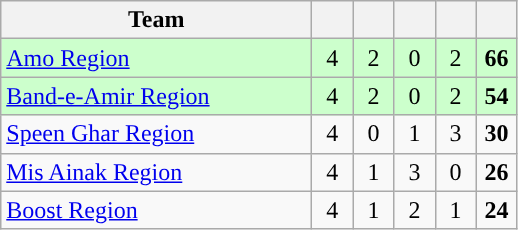<table class="wikitable" style="text-align:center">
<tr>
<th style="width:200px">Team</th>
<th width="20"></th>
<th width="20"></th>
<th width="20"></th>
<th width="20"></th>
<th width="20"></th>
</tr>
<tr style="background: #cfc">
<td style="text-align:left"><a href='#'>Amo Region</a></td>
<td>4</td>
<td>2</td>
<td>0</td>
<td>2</td>
<td><strong>66</strong></td>
</tr>
<tr style="background: #cfc">
<td style="text-align:left"><a href='#'>Band-e-Amir Region</a></td>
<td>4</td>
<td>2</td>
<td>0</td>
<td>2</td>
<td><strong>54</strong></td>
</tr>
<tr>
<td style="text-align:left"><a href='#'>Speen Ghar Region</a></td>
<td>4</td>
<td>0</td>
<td>1</td>
<td>3</td>
<td><strong>30</strong></td>
</tr>
<tr>
<td style="text-align:left"><a href='#'>Mis Ainak Region</a></td>
<td>4</td>
<td>1</td>
<td>3</td>
<td>0</td>
<td><strong>26</strong></td>
</tr>
<tr>
<td style="text-align:left"><a href='#'>Boost Region</a></td>
<td>4</td>
<td>1</td>
<td>2</td>
<td>1</td>
<td><strong>24</strong></td>
</tr>
</table>
